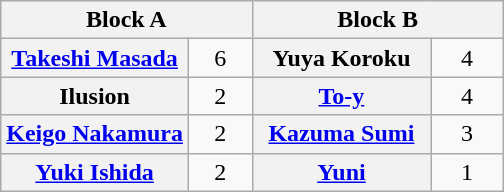<table class="wikitable" style="margin: 1em auto 1em auto;text-align:center">
<tr>
<th colspan="2" style="width:50%">Block A</th>
<th colspan="2" style="width:50%">Block B</th>
</tr>
<tr>
<th><a href='#'>Takeshi Masada</a></th>
<td style="width:35px">6</td>
<th>Yuya Koroku</th>
<td style="width:35px">4</td>
</tr>
<tr>
<th>Ilusion</th>
<td>2</td>
<th><a href='#'>To-y</a></th>
<td>4</td>
</tr>
<tr>
<th><a href='#'>Keigo Nakamura</a></th>
<td>2</td>
<th><a href='#'>Kazuma Sumi</a></th>
<td>3</td>
</tr>
<tr>
<th><a href='#'>Yuki Ishida</a></th>
<td>2</td>
<th><a href='#'>Yuni</a></th>
<td>1</td>
</tr>
</table>
